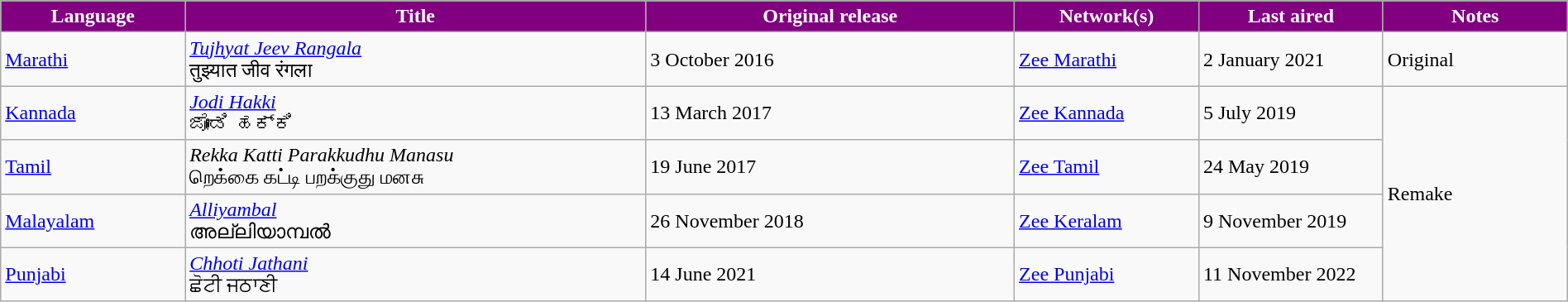<table class="wikitable" style="width:100%;">
<tr style="color:white">
<th style="background:Purple; width:10%;">Language</th>
<th style="background:Purple; width:25%;">Title</th>
<th style="background:Purple; width:20%;">Original release</th>
<th style="background:Purple; width:10%;">Network(s)</th>
<th style="background:Purple; width:10%;">Last aired</th>
<th style="background:Purple; width:10%;">Notes</th>
</tr>
<tr>
<td><a href='#'>Marathi</a></td>
<td><em><a href='#'>Tujhyat Jeev Rangala</a></em> <br> तुझ्यात जीव रंगला</td>
<td>3 October 2016</td>
<td><a href='#'>Zee Marathi</a></td>
<td>2 January 2021</td>
<td>Original</td>
</tr>
<tr>
<td><a href='#'>Kannada</a></td>
<td><em><a href='#'>Jodi Hakki</a></em> <br> ಜೋಡಿ ಹಕ್ಕಿ</td>
<td>13 March 2017</td>
<td><a href='#'>Zee Kannada</a></td>
<td>5 July 2019</td>
<td rowspan="4">Remake</td>
</tr>
<tr>
<td><a href='#'>Tamil</a></td>
<td><em>Rekka Katti Parakkudhu Manasu</em> <br> றெக்கை கட்டி பறக்குது மனசு</td>
<td>19 June 2017</td>
<td><a href='#'>Zee Tamil</a></td>
<td>24 May 2019</td>
</tr>
<tr>
<td><a href='#'>Malayalam</a></td>
<td><em><a href='#'>Alliyambal</a></em> <br> അല്ലിയാമ്പൽ</td>
<td>26 November 2018</td>
<td><a href='#'>Zee Keralam</a></td>
<td>9 November 2019</td>
</tr>
<tr>
<td><a href='#'>Punjabi</a></td>
<td><em><a href='#'>Chhoti Jathani</a></em> <br> ਛੋਟੀ ਜਠਾਣੀ</td>
<td>14 June 2021</td>
<td><a href='#'>Zee Punjabi</a></td>
<td>11 November 2022</td>
</tr>
</table>
